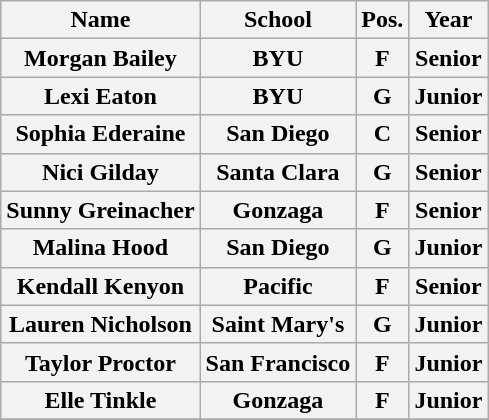<table class="wikitable">
<tr>
<th>Name</th>
<th>School</th>
<th>Pos.</th>
<th>Year</th>
</tr>
<tr>
<th>Morgan Bailey</th>
<th>BYU</th>
<th>F</th>
<th>Senior</th>
</tr>
<tr>
<th>Lexi Eaton</th>
<th>BYU</th>
<th>G</th>
<th>Junior</th>
</tr>
<tr>
<th>Sophia Ederaine</th>
<th>San Diego</th>
<th>C</th>
<th>Senior</th>
</tr>
<tr>
<th>Nici Gilday</th>
<th>Santa Clara</th>
<th>G</th>
<th>Senior</th>
</tr>
<tr>
<th>Sunny Greinacher</th>
<th>Gonzaga</th>
<th>F</th>
<th>Senior</th>
</tr>
<tr>
<th>Malina Hood</th>
<th>San Diego</th>
<th>G</th>
<th>Junior</th>
</tr>
<tr>
<th>Kendall Kenyon</th>
<th>Pacific</th>
<th>F</th>
<th>Senior</th>
</tr>
<tr>
<th>Lauren Nicholson</th>
<th>Saint Mary's</th>
<th>G</th>
<th>Junior</th>
</tr>
<tr>
<th>Taylor Proctor</th>
<th>San Francisco</th>
<th>F</th>
<th>Junior</th>
</tr>
<tr>
<th>Elle Tinkle</th>
<th>Gonzaga</th>
<th>F</th>
<th>Junior</th>
</tr>
<tr>
</tr>
</table>
